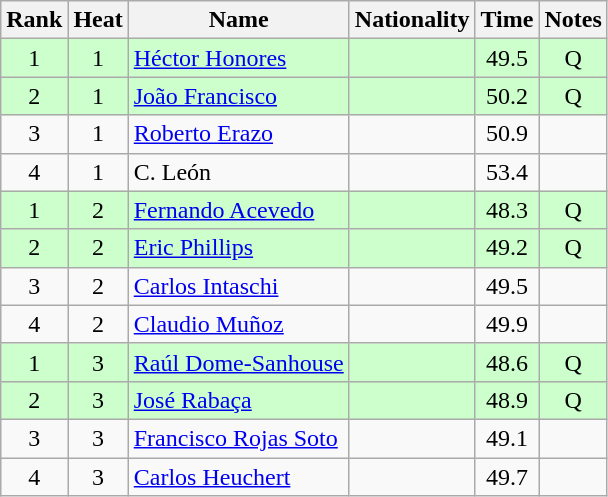<table class="wikitable sortable" style="text-align:center">
<tr>
<th>Rank</th>
<th>Heat</th>
<th>Name</th>
<th>Nationality</th>
<th>Time</th>
<th>Notes</th>
</tr>
<tr bgcolor=ccffcc>
<td>1</td>
<td>1</td>
<td align=left><a href='#'>Héctor Honores</a></td>
<td align=left></td>
<td>49.5</td>
<td>Q</td>
</tr>
<tr bgcolor=ccffcc>
<td>2</td>
<td>1</td>
<td align=left><a href='#'>João Francisco</a></td>
<td align=left></td>
<td>50.2</td>
<td>Q</td>
</tr>
<tr>
<td>3</td>
<td>1</td>
<td align=left><a href='#'>Roberto Erazo</a></td>
<td align=left></td>
<td>50.9</td>
<td></td>
</tr>
<tr>
<td>4</td>
<td>1</td>
<td align=left>C. León</td>
<td align=left></td>
<td>53.4</td>
<td></td>
</tr>
<tr bgcolor=ccffcc>
<td>1</td>
<td>2</td>
<td align=left><a href='#'>Fernando Acevedo</a></td>
<td align=left></td>
<td>48.3</td>
<td>Q</td>
</tr>
<tr bgcolor=ccffcc>
<td>2</td>
<td>2</td>
<td align=left><a href='#'>Eric Phillips</a></td>
<td align=left></td>
<td>49.2</td>
<td>Q</td>
</tr>
<tr>
<td>3</td>
<td>2</td>
<td align=left><a href='#'>Carlos Intaschi</a></td>
<td align=left></td>
<td>49.5</td>
<td></td>
</tr>
<tr>
<td>4</td>
<td>2</td>
<td align=left><a href='#'>Claudio Muñoz</a></td>
<td align=left></td>
<td>49.9</td>
<td></td>
</tr>
<tr bgcolor=ccffcc>
<td>1</td>
<td>3</td>
<td align=left><a href='#'>Raúl Dome-Sanhouse</a></td>
<td align=left></td>
<td>48.6</td>
<td>Q</td>
</tr>
<tr bgcolor=ccffcc>
<td>2</td>
<td>3</td>
<td align=left><a href='#'>José Rabaça</a></td>
<td align=left></td>
<td>48.9</td>
<td>Q</td>
</tr>
<tr>
<td>3</td>
<td>3</td>
<td align=left><a href='#'>Francisco Rojas Soto</a></td>
<td align=left></td>
<td>49.1</td>
<td></td>
</tr>
<tr>
<td>4</td>
<td>3</td>
<td align=left><a href='#'>Carlos Heuchert</a></td>
<td align=left></td>
<td>49.7</td>
<td></td>
</tr>
</table>
